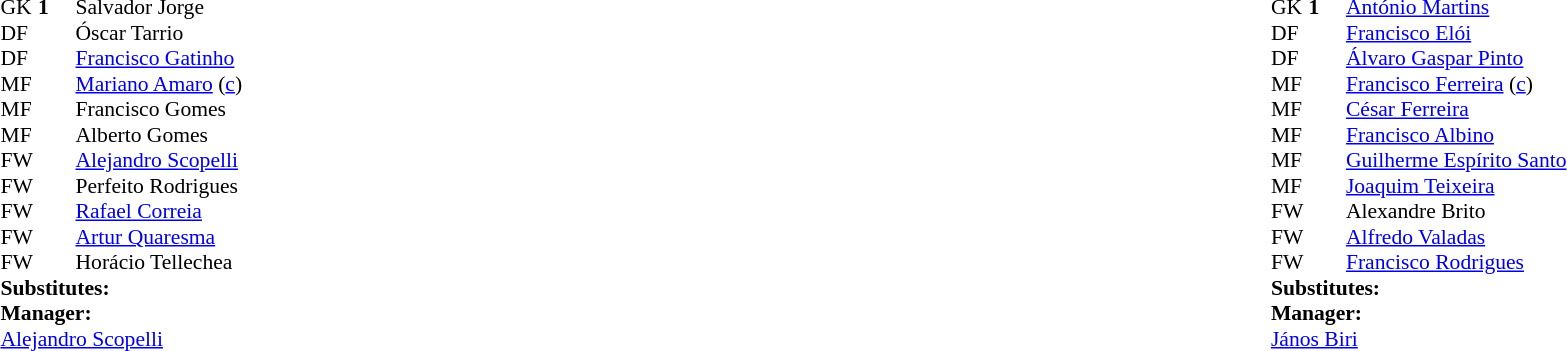<table width="100%">
<tr>
<td valign="top" width="50%"><br><table style="font-size: 90%" cellspacing="0" cellpadding="0">
<tr>
<td colspan="4"></td>
</tr>
<tr>
<th width=25></th>
<th width=25></th>
</tr>
<tr>
<td>GK</td>
<td><strong>1</strong></td>
<td> Salvador Jorge</td>
</tr>
<tr>
<td>DF</td>
<td></td>
<td> Óscar Tarrio</td>
</tr>
<tr>
<td>DF</td>
<td></td>
<td> <a href='#'>Francisco Gatinho</a></td>
</tr>
<tr>
<td>MF</td>
<td></td>
<td> <a href='#'>Mariano Amaro</a> (<a href='#'>c</a>)</td>
</tr>
<tr>
<td>MF</td>
<td></td>
<td> Francisco Gomes</td>
</tr>
<tr>
<td>MF</td>
<td></td>
<td> Alberto Gomes</td>
</tr>
<tr>
<td>FW</td>
<td></td>
<td> <a href='#'>Alejandro Scopelli</a></td>
</tr>
<tr>
<td>FW</td>
<td></td>
<td> Perfeito Rodrigues</td>
</tr>
<tr>
<td>FW</td>
<td></td>
<td> <a href='#'>Rafael Correia</a></td>
</tr>
<tr>
<td>FW</td>
<td></td>
<td> <a href='#'>Artur Quaresma</a></td>
</tr>
<tr>
<td>FW</td>
<td></td>
<td> Horácio Tellechea</td>
</tr>
<tr>
<td colspan=3><strong>Substitutes:</strong></td>
</tr>
<tr>
<td colspan=3><strong>Manager:</strong></td>
</tr>
<tr>
<td colspan=4> <a href='#'>Alejandro Scopelli</a></td>
</tr>
</table>
</td>
<td valign="top"></td>
<td valign="top" width="50%"><br><table style="font-size: 90%" cellspacing="0" cellpadding="0" align=center>
<tr>
<td colspan="4"></td>
</tr>
<tr>
<th width=25></th>
<th width=25></th>
</tr>
<tr>
<td>GK</td>
<td><strong>1</strong></td>
<td> <a href='#'>António Martins</a></td>
</tr>
<tr>
<td>DF</td>
<td></td>
<td> <a href='#'>Francisco Elói</a></td>
</tr>
<tr>
<td>DF</td>
<td></td>
<td> <a href='#'>Álvaro Gaspar Pinto</a></td>
</tr>
<tr>
<td>MF</td>
<td></td>
<td> <a href='#'>Francisco Ferreira</a> (<a href='#'>c</a>)</td>
</tr>
<tr>
<td>MF</td>
<td></td>
<td> <a href='#'>César Ferreira</a></td>
</tr>
<tr>
<td>MF</td>
<td></td>
<td> <a href='#'>Francisco Albino</a></td>
</tr>
<tr>
<td>MF</td>
<td></td>
<td> <a href='#'>Guilherme Espírito Santo</a></td>
</tr>
<tr>
<td>MF</td>
<td></td>
<td> <a href='#'>Joaquim Teixeira</a></td>
</tr>
<tr>
<td>FW</td>
<td></td>
<td> Alexandre Brito</td>
</tr>
<tr>
<td>FW</td>
<td></td>
<td> <a href='#'>Alfredo Valadas</a></td>
</tr>
<tr>
<td>FW</td>
<td></td>
<td> <a href='#'>Francisco Rodrigues</a></td>
</tr>
<tr>
<td colspan=3><strong>Substitutes:</strong></td>
</tr>
<tr>
<td colspan=3><strong>Manager:</strong></td>
</tr>
<tr>
<td colspan=4> <a href='#'>János Biri</a></td>
</tr>
</table>
</td>
</tr>
</table>
